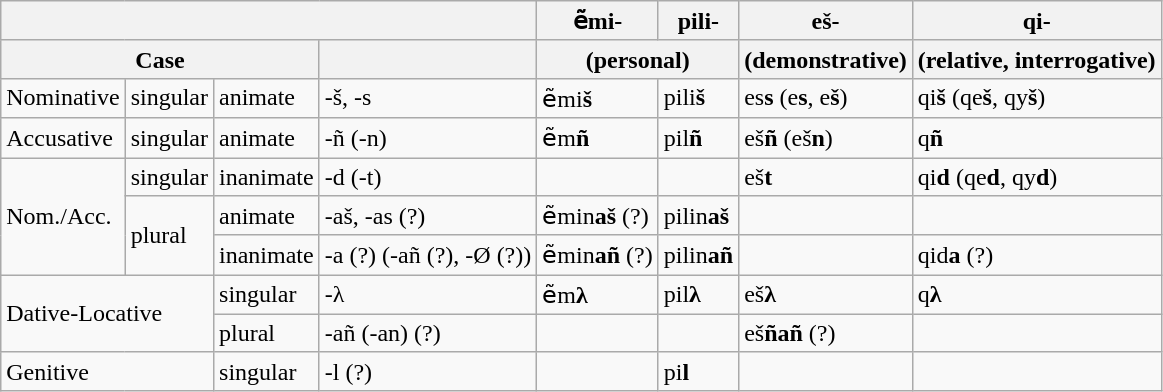<table class="wikitable">
<tr>
<th colspan=4></th>
<th>ẽmi- <br></th>
<th>pili- <br></th>
<th>eš- <br></th>
<th>qi- <br></th>
</tr>
<tr>
<th colspan=3>Case</th>
<th></th>
<th colspan=2>(personal)</th>
<th>(demonstrative)</th>
<th>(relative, interrogative)</th>
</tr>
<tr>
<td>Nominative</td>
<td>singular</td>
<td>animate</td>
<td>-š, -s</td>
<td>ẽmi<strong>š</strong></td>
<td>pili<strong>š</strong></td>
<td>es<strong>s</strong> (e<strong>s</strong>, e<strong>š</strong>)</td>
<td>qi<strong>š</strong> (qe<strong>š</strong>, qy<strong>š</strong>)</td>
</tr>
<tr>
<td>Accusative</td>
<td>singular</td>
<td>animate</td>
<td>-ñ (-n)</td>
<td>ẽm<strong>ñ</strong></td>
<td>pil<strong>ñ</strong></td>
<td>eš<strong>ñ</strong> (eš<strong>n</strong>)</td>
<td>q<strong>ñ</strong></td>
</tr>
<tr>
<td rowspan=3>Nom./Acc.</td>
<td>singular</td>
<td>inanimate</td>
<td>-d (-t)</td>
<td></td>
<td></td>
<td>eš<strong>t</strong></td>
<td>qi<strong>d</strong> (qe<strong>d</strong>, qy<strong>d</strong>)</td>
</tr>
<tr>
<td rowspan=2>plural</td>
<td>animate</td>
<td>-aš, -as (?)</td>
<td>ẽmin<strong>aš</strong> (?)</td>
<td>pilin<strong>aš</strong></td>
<td></td>
<td></td>
</tr>
<tr>
<td>inanimate</td>
<td>-a (?) (-añ (?), -Ø (?))</td>
<td>ẽmin<strong>añ</strong> (?)</td>
<td>pilin<strong>añ</strong></td>
<td></td>
<td>qid<strong>a</strong> (?)</td>
</tr>
<tr>
<td rowspan=2 colspan=2>Dative-Locative</td>
<td>singular</td>
<td>-λ</td>
<td>ẽm<strong>λ</strong></td>
<td>pil<strong>λ</strong></td>
<td>eš<strong>λ</strong></td>
<td>q<strong>λ</strong></td>
</tr>
<tr>
<td>plural</td>
<td>-añ (-an) (?)</td>
<td></td>
<td></td>
<td>eš<strong>ñañ</strong> (?)</td>
<td></td>
</tr>
<tr>
<td colspan=2>Genitive</td>
<td>singular</td>
<td>-l (?)</td>
<td></td>
<td>pi<strong>l</strong></td>
<td></td>
<td></td>
</tr>
</table>
